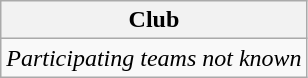<table class="wikitable" border="1">
<tr>
<th>Club</th>
</tr>
<tr>
<td><em>Participating teams not known</em></td>
</tr>
</table>
